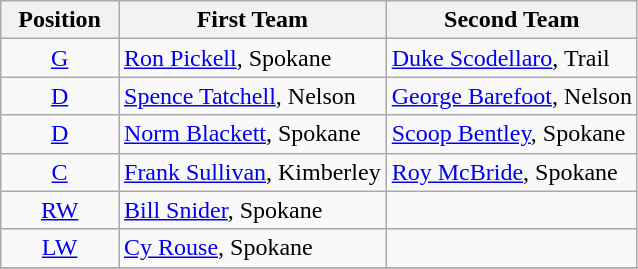<table class="wikitable">
<tr>
<th>  Position  </th>
<th>First Team</th>
<th>Second Team</th>
</tr>
<tr>
<td align=center><a href='#'>G</a></td>
<td><a href='#'>Ron Pickell</a>, Spokane</td>
<td><a href='#'>Duke Scodellaro</a>, Trail</td>
</tr>
<tr>
<td align=center><a href='#'>D</a></td>
<td><a href='#'>Spence Tatchell</a>, Nelson</td>
<td><a href='#'>George Barefoot</a>, Nelson</td>
</tr>
<tr>
<td align=center><a href='#'>D</a></td>
<td><a href='#'>Norm Blackett</a>,  Spokane</td>
<td><a href='#'>Scoop Bentley</a>,  Spokane</td>
</tr>
<tr>
<td align=center><a href='#'>C</a></td>
<td><a href='#'>Frank Sullivan</a>, Kimberley</td>
<td><a href='#'>Roy McBride</a>, Spokane</td>
</tr>
<tr>
<td align=center><a href='#'>RW</a></td>
<td><a href='#'>Bill Snider</a>,  Spokane</td>
<td></td>
</tr>
<tr>
<td align=center><a href='#'>LW</a></td>
<td><a href='#'>Cy Rouse</a>,  Spokane</td>
<td></td>
</tr>
<tr>
</tr>
</table>
